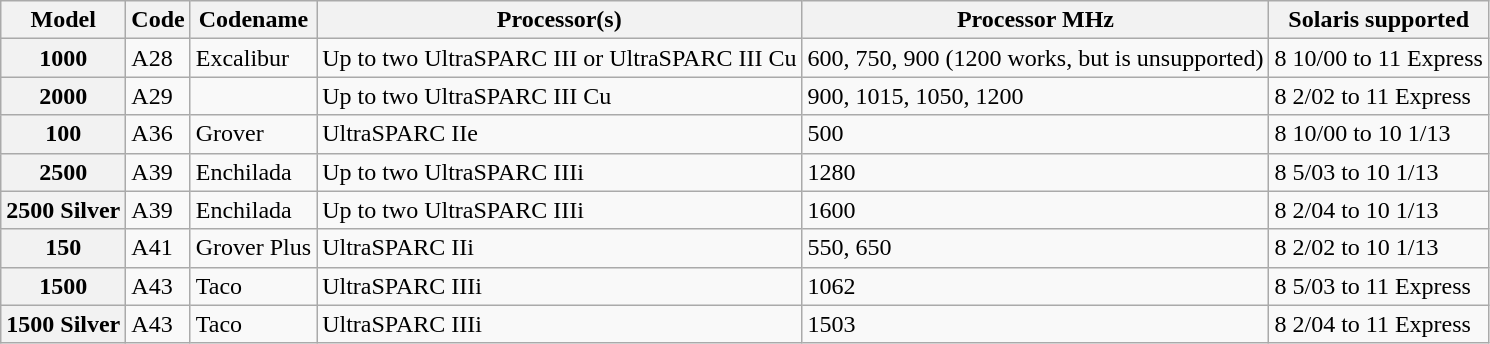<table class="wikitable sortable">
<tr>
<th>Model</th>
<th>Code</th>
<th>Codename</th>
<th class="unsortable">Processor(s)</th>
<th class="unsortable">Processor MHz</th>
<th>Solaris supported</th>
</tr>
<tr>
<th>1000</th>
<td>A28</td>
<td>Excalibur</td>
<td>Up to two UltraSPARC III or UltraSPARC III Cu</td>
<td>600, 750, 900 (1200 works, but is unsupported)</td>
<td>8 10/00 to 11 Express</td>
</tr>
<tr>
<th>2000</th>
<td>A29</td>
<td></td>
<td>Up to two UltraSPARC III Cu</td>
<td>900, 1015, 1050, 1200</td>
<td>8 2/02 to 11 Express</td>
</tr>
<tr>
<th>100</th>
<td>A36</td>
<td>Grover</td>
<td>UltraSPARC IIe</td>
<td>500</td>
<td>8 10/00 to 10 1/13</td>
</tr>
<tr>
<th>2500</th>
<td>A39</td>
<td>Enchilada</td>
<td>Up to two UltraSPARC IIIi</td>
<td>1280</td>
<td>8 5/03 to 10 1/13</td>
</tr>
<tr>
<th>2500 Silver</th>
<td>A39</td>
<td>Enchilada</td>
<td>Up to two UltraSPARC IIIi</td>
<td>1600</td>
<td>8 2/04 to 10 1/13</td>
</tr>
<tr>
<th>150</th>
<td>A41</td>
<td>Grover Plus</td>
<td>UltraSPARC IIi</td>
<td>550, 650</td>
<td>8 2/02 to 10 1/13</td>
</tr>
<tr>
<th>1500</th>
<td>A43</td>
<td>Taco</td>
<td>UltraSPARC IIIi</td>
<td>1062</td>
<td>8 5/03 to 11 Express</td>
</tr>
<tr>
<th>1500 Silver</th>
<td>A43</td>
<td>Taco</td>
<td>UltraSPARC IIIi</td>
<td>1503</td>
<td>8 2/04 to 11 Express</td>
</tr>
</table>
